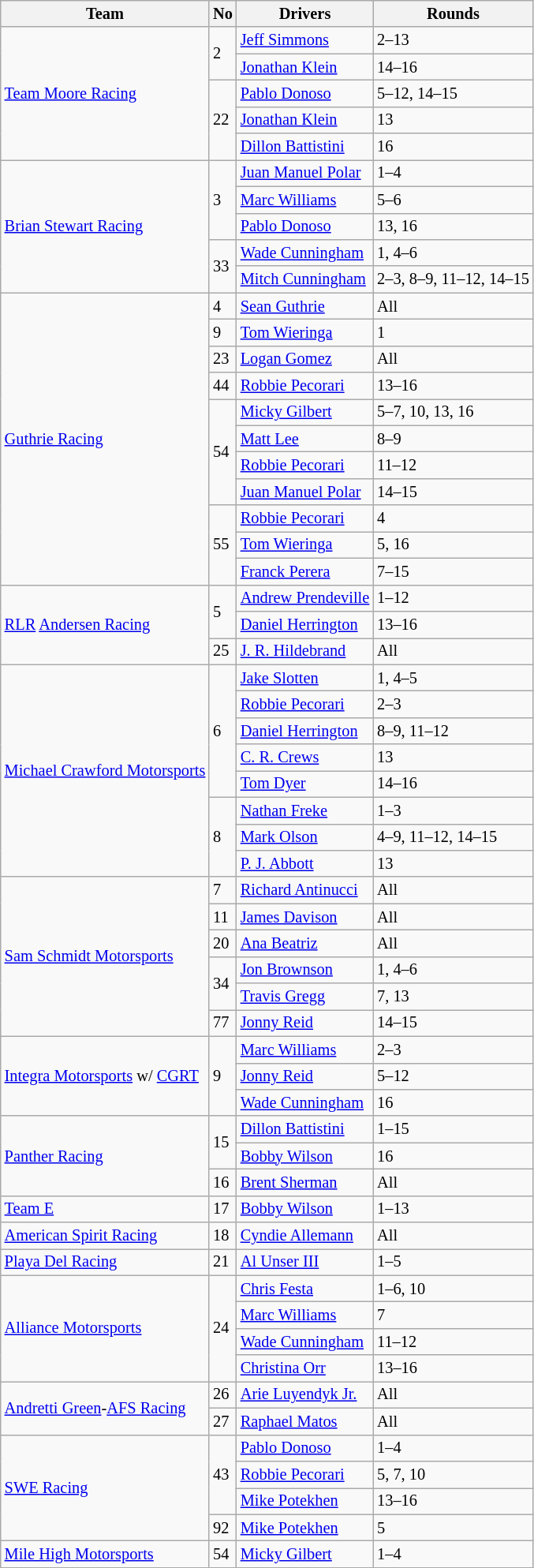<table class="wikitable" style="font-size:85%">
<tr>
<th>Team</th>
<th>No</th>
<th>Drivers</th>
<th>Rounds</th>
</tr>
<tr>
<td rowspan=5> <a href='#'>Team Moore Racing</a></td>
<td rowspan=2>2</td>
<td> <a href='#'>Jeff Simmons</a></td>
<td>2–13</td>
</tr>
<tr>
<td> <a href='#'>Jonathan Klein</a></td>
<td>14–16</td>
</tr>
<tr>
<td rowspan=3>22</td>
<td> <a href='#'>Pablo Donoso</a></td>
<td>5–12, 14–15</td>
</tr>
<tr>
<td> <a href='#'>Jonathan Klein</a></td>
<td>13</td>
</tr>
<tr>
<td> <a href='#'>Dillon Battistini</a></td>
<td>16</td>
</tr>
<tr>
<td rowspan=5> <a href='#'>Brian Stewart Racing</a></td>
<td rowspan=3>3</td>
<td> <a href='#'>Juan Manuel Polar</a></td>
<td>1–4</td>
</tr>
<tr>
<td> <a href='#'>Marc Williams</a></td>
<td>5–6</td>
</tr>
<tr>
<td> <a href='#'>Pablo Donoso</a></td>
<td>13, 16</td>
</tr>
<tr>
<td rowspan=2>33</td>
<td> <a href='#'>Wade Cunningham</a></td>
<td>1, 4–6</td>
</tr>
<tr>
<td> <a href='#'>Mitch Cunningham</a></td>
<td>2–3, 8–9, 11–12, 14–15</td>
</tr>
<tr>
<td rowspan=11> <a href='#'>Guthrie Racing</a></td>
<td>4</td>
<td> <a href='#'>Sean Guthrie</a></td>
<td>All</td>
</tr>
<tr>
<td>9</td>
<td> <a href='#'>Tom Wieringa</a></td>
<td>1</td>
</tr>
<tr>
<td>23</td>
<td> <a href='#'>Logan Gomez</a></td>
<td>All</td>
</tr>
<tr>
<td>44</td>
<td> <a href='#'>Robbie Pecorari</a></td>
<td>13–16</td>
</tr>
<tr>
<td rowspan=4>54</td>
<td> <a href='#'>Micky Gilbert</a></td>
<td>5–7, 10, 13, 16</td>
</tr>
<tr>
<td> <a href='#'>Matt Lee</a></td>
<td>8–9</td>
</tr>
<tr>
<td> <a href='#'>Robbie Pecorari</a></td>
<td>11–12</td>
</tr>
<tr>
<td> <a href='#'>Juan Manuel Polar</a></td>
<td>14–15</td>
</tr>
<tr>
<td rowspan=3>55</td>
<td> <a href='#'>Robbie Pecorari</a></td>
<td>4</td>
</tr>
<tr>
<td> <a href='#'>Tom Wieringa</a></td>
<td>5, 16</td>
</tr>
<tr>
<td> <a href='#'>Franck Perera</a></td>
<td>7–15</td>
</tr>
<tr>
<td rowspan=3> <a href='#'>RLR</a> <a href='#'>Andersen Racing</a></td>
<td rowspan=2>5</td>
<td> <a href='#'>Andrew Prendeville</a></td>
<td>1–12</td>
</tr>
<tr>
<td> <a href='#'>Daniel Herrington</a></td>
<td>13–16</td>
</tr>
<tr>
<td>25</td>
<td> <a href='#'>J. R. Hildebrand</a></td>
<td>All</td>
</tr>
<tr>
<td rowspan=8> <a href='#'>Michael Crawford Motorsports</a></td>
<td rowspan=5>6</td>
<td> <a href='#'>Jake Slotten</a></td>
<td>1, 4–5</td>
</tr>
<tr>
<td> <a href='#'>Robbie Pecorari</a></td>
<td>2–3</td>
</tr>
<tr>
<td> <a href='#'>Daniel Herrington</a></td>
<td>8–9, 11–12</td>
</tr>
<tr>
<td> <a href='#'>C. R. Crews</a></td>
<td>13</td>
</tr>
<tr>
<td> <a href='#'>Tom Dyer</a></td>
<td>14–16</td>
</tr>
<tr>
<td rowspan=3>8</td>
<td> <a href='#'>Nathan Freke</a></td>
<td>1–3</td>
</tr>
<tr>
<td> <a href='#'>Mark Olson</a></td>
<td>4–9, 11–12, 14–15</td>
</tr>
<tr>
<td> <a href='#'>P. J. Abbott</a></td>
<td>13</td>
</tr>
<tr>
<td rowspan=6> <a href='#'>Sam Schmidt Motorsports</a></td>
<td>7</td>
<td> <a href='#'>Richard Antinucci</a></td>
<td>All</td>
</tr>
<tr>
<td>11</td>
<td> <a href='#'>James Davison</a></td>
<td>All</td>
</tr>
<tr>
<td>20</td>
<td> <a href='#'>Ana Beatriz</a></td>
<td>All</td>
</tr>
<tr>
<td rowspan=2>34</td>
<td> <a href='#'>Jon Brownson</a></td>
<td>1, 4–6</td>
</tr>
<tr>
<td> <a href='#'>Travis Gregg</a></td>
<td>7, 13</td>
</tr>
<tr>
<td>77</td>
<td> <a href='#'>Jonny Reid</a></td>
<td>14–15</td>
</tr>
<tr>
<td rowspan=3> <a href='#'>Integra Motorsports</a> w/ <a href='#'>CGRT</a></td>
<td rowspan=3>9</td>
<td> <a href='#'>Marc Williams</a></td>
<td>2–3</td>
</tr>
<tr>
<td> <a href='#'>Jonny Reid</a></td>
<td>5–12</td>
</tr>
<tr>
<td> <a href='#'>Wade Cunningham</a></td>
<td>16</td>
</tr>
<tr>
<td rowspan=3> <a href='#'>Panther Racing</a></td>
<td rowspan=2>15</td>
<td> <a href='#'>Dillon Battistini</a></td>
<td>1–15</td>
</tr>
<tr>
<td> <a href='#'>Bobby Wilson</a></td>
<td>16</td>
</tr>
<tr>
<td>16</td>
<td> <a href='#'>Brent Sherman</a></td>
<td>All</td>
</tr>
<tr>
<td> <a href='#'>Team E</a></td>
<td>17</td>
<td> <a href='#'>Bobby Wilson</a></td>
<td>1–13</td>
</tr>
<tr>
<td> <a href='#'>American Spirit Racing</a></td>
<td>18</td>
<td> <a href='#'>Cyndie Allemann</a></td>
<td>All</td>
</tr>
<tr>
<td> <a href='#'>Playa Del Racing</a></td>
<td>21</td>
<td> <a href='#'>Al Unser III</a></td>
<td>1–5</td>
</tr>
<tr>
<td rowspan=4> <a href='#'>Alliance Motorsports</a></td>
<td rowspan=4>24</td>
<td> <a href='#'>Chris Festa</a></td>
<td>1–6, 10</td>
</tr>
<tr>
<td> <a href='#'>Marc Williams</a></td>
<td>7</td>
</tr>
<tr>
<td> <a href='#'>Wade Cunningham</a></td>
<td>11–12</td>
</tr>
<tr>
<td> <a href='#'>Christina Orr</a></td>
<td>13–16</td>
</tr>
<tr>
<td rowspan=2> <a href='#'>Andretti Green</a>-<a href='#'>AFS Racing</a></td>
<td>26</td>
<td> <a href='#'>Arie Luyendyk Jr.</a></td>
<td>All</td>
</tr>
<tr>
<td>27</td>
<td> <a href='#'>Raphael Matos</a></td>
<td>All</td>
</tr>
<tr>
<td rowspan=4> <a href='#'>SWE Racing</a></td>
<td rowspan=3>43</td>
<td> <a href='#'>Pablo Donoso</a></td>
<td>1–4</td>
</tr>
<tr>
<td> <a href='#'>Robbie Pecorari</a></td>
<td>5, 7, 10</td>
</tr>
<tr>
<td> <a href='#'>Mike Potekhen</a></td>
<td>13–16</td>
</tr>
<tr>
<td>92</td>
<td> <a href='#'>Mike Potekhen</a></td>
<td>5</td>
</tr>
<tr>
<td> <a href='#'>Mile High Motorsports</a></td>
<td>54</td>
<td> <a href='#'>Micky Gilbert</a></td>
<td>1–4</td>
</tr>
</table>
